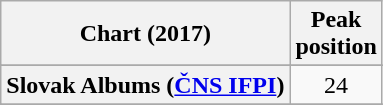<table class="wikitable sortable plainrowheaders" style="text-align:center">
<tr>
<th scope="col">Chart (2017)</th>
<th scope="col">Peak<br> position</th>
</tr>
<tr>
</tr>
<tr>
</tr>
<tr>
</tr>
<tr>
</tr>
<tr>
</tr>
<tr>
</tr>
<tr>
</tr>
<tr>
</tr>
<tr>
</tr>
<tr>
</tr>
<tr>
</tr>
<tr>
</tr>
<tr>
</tr>
<tr>
</tr>
<tr>
</tr>
<tr>
</tr>
<tr>
</tr>
<tr>
<th scope="row">Slovak Albums (<a href='#'>ČNS IFPI</a>)</th>
<td>24</td>
</tr>
<tr>
</tr>
<tr>
</tr>
<tr>
</tr>
<tr>
</tr>
<tr>
</tr>
</table>
